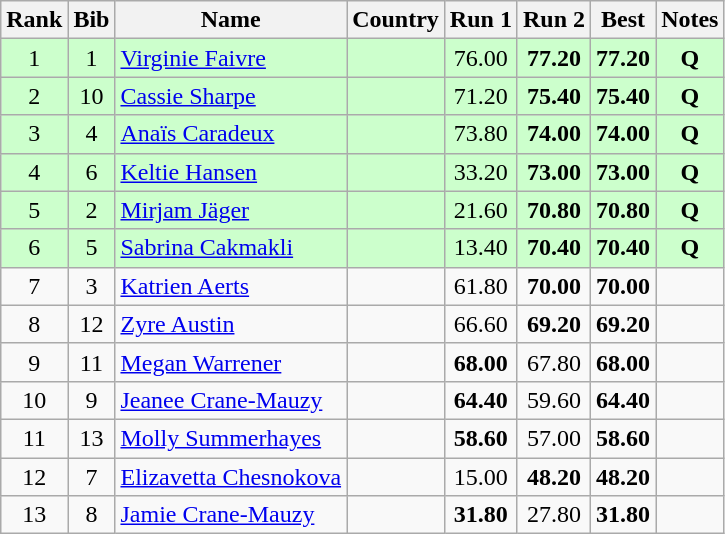<table class="wikitable sortable" style="text-align:center">
<tr>
<th>Rank</th>
<th>Bib</th>
<th>Name</th>
<th>Country</th>
<th>Run 1</th>
<th>Run 2</th>
<th>Best</th>
<th>Notes</th>
</tr>
<tr bgcolor="#ccffcc">
<td>1</td>
<td>1</td>
<td align=left><a href='#'>Virginie Faivre</a></td>
<td align=left></td>
<td>76.00</td>
<td><strong>77.20</strong></td>
<td><strong>77.20</strong></td>
<td><strong>Q</strong></td>
</tr>
<tr bgcolor="#ccffcc">
<td>2</td>
<td>10</td>
<td align=left><a href='#'>Cassie Sharpe</a></td>
<td align=left></td>
<td>71.20</td>
<td><strong>75.40</strong></td>
<td><strong>75.40</strong></td>
<td><strong>Q</strong></td>
</tr>
<tr bgcolor="#ccffcc">
<td>3</td>
<td>4</td>
<td align=left><a href='#'>Anaïs Caradeux</a></td>
<td align=left></td>
<td>73.80</td>
<td><strong>74.00</strong></td>
<td><strong>74.00</strong></td>
<td><strong>Q</strong></td>
</tr>
<tr bgcolor="#ccffcc">
<td>4</td>
<td>6</td>
<td align=left><a href='#'>Keltie Hansen</a></td>
<td align=left></td>
<td>33.20</td>
<td><strong>73.00</strong></td>
<td><strong>73.00</strong></td>
<td><strong>Q</strong></td>
</tr>
<tr bgcolor="#ccffcc">
<td>5</td>
<td>2</td>
<td align=left><a href='#'>Mirjam Jäger</a></td>
<td align=left></td>
<td>21.60</td>
<td><strong>70.80</strong></td>
<td><strong>70.80</strong></td>
<td><strong>Q</strong></td>
</tr>
<tr bgcolor="#ccffcc">
<td>6</td>
<td>5</td>
<td align=left><a href='#'>Sabrina Cakmakli</a></td>
<td align=left></td>
<td>13.40</td>
<td><strong>70.40</strong></td>
<td><strong>70.40</strong></td>
<td><strong>Q</strong></td>
</tr>
<tr>
<td>7</td>
<td>3</td>
<td align=left><a href='#'>Katrien Aerts</a></td>
<td align=left></td>
<td>61.80</td>
<td><strong>70.00</strong></td>
<td><strong>70.00</strong></td>
<td></td>
</tr>
<tr>
<td>8</td>
<td>12</td>
<td align=left><a href='#'>Zyre Austin</a></td>
<td align=left></td>
<td>66.60</td>
<td><strong>69.20</strong></td>
<td><strong>69.20</strong></td>
<td></td>
</tr>
<tr>
<td>9</td>
<td>11</td>
<td align=left><a href='#'>Megan Warrener</a></td>
<td align=left></td>
<td><strong>68.00</strong></td>
<td>67.80</td>
<td><strong>68.00</strong></td>
<td></td>
</tr>
<tr>
<td>10</td>
<td>9</td>
<td align=left><a href='#'>Jeanee Crane-Mauzy</a></td>
<td align=left></td>
<td><strong>64.40</strong></td>
<td>59.60</td>
<td><strong>64.40</strong></td>
<td></td>
</tr>
<tr>
<td>11</td>
<td>13</td>
<td align=left><a href='#'>Molly Summerhayes</a></td>
<td align=left></td>
<td><strong>58.60</strong></td>
<td>57.00</td>
<td><strong>58.60</strong></td>
<td></td>
</tr>
<tr>
<td>12</td>
<td>7</td>
<td align=left><a href='#'>Elizavetta Chesnokova</a></td>
<td align=left></td>
<td>15.00</td>
<td><strong>48.20</strong></td>
<td><strong>48.20</strong></td>
<td></td>
</tr>
<tr>
<td>13</td>
<td>8</td>
<td align=left><a href='#'>Jamie Crane-Mauzy</a></td>
<td align=left></td>
<td><strong>31.80</strong></td>
<td>27.80</td>
<td><strong>31.80</strong></td>
<td></td>
</tr>
</table>
